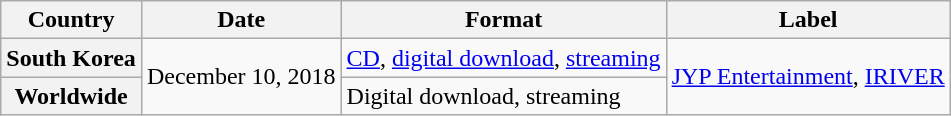<table class="wikitable plainrowheaders">
<tr>
<th>Country</th>
<th>Date</th>
<th>Format</th>
<th>Label</th>
</tr>
<tr>
<th scope="row">South Korea</th>
<td rowspan="2">December 10, 2018</td>
<td><a href='#'>CD</a>, <a href='#'>digital download</a>, <a href='#'>streaming</a></td>
<td rowspan="2"><a href='#'>JYP Entertainment</a>, <a href='#'>IRIVER</a></td>
</tr>
<tr>
<th scope="row">Worldwide</th>
<td>Digital download, streaming</td>
</tr>
</table>
